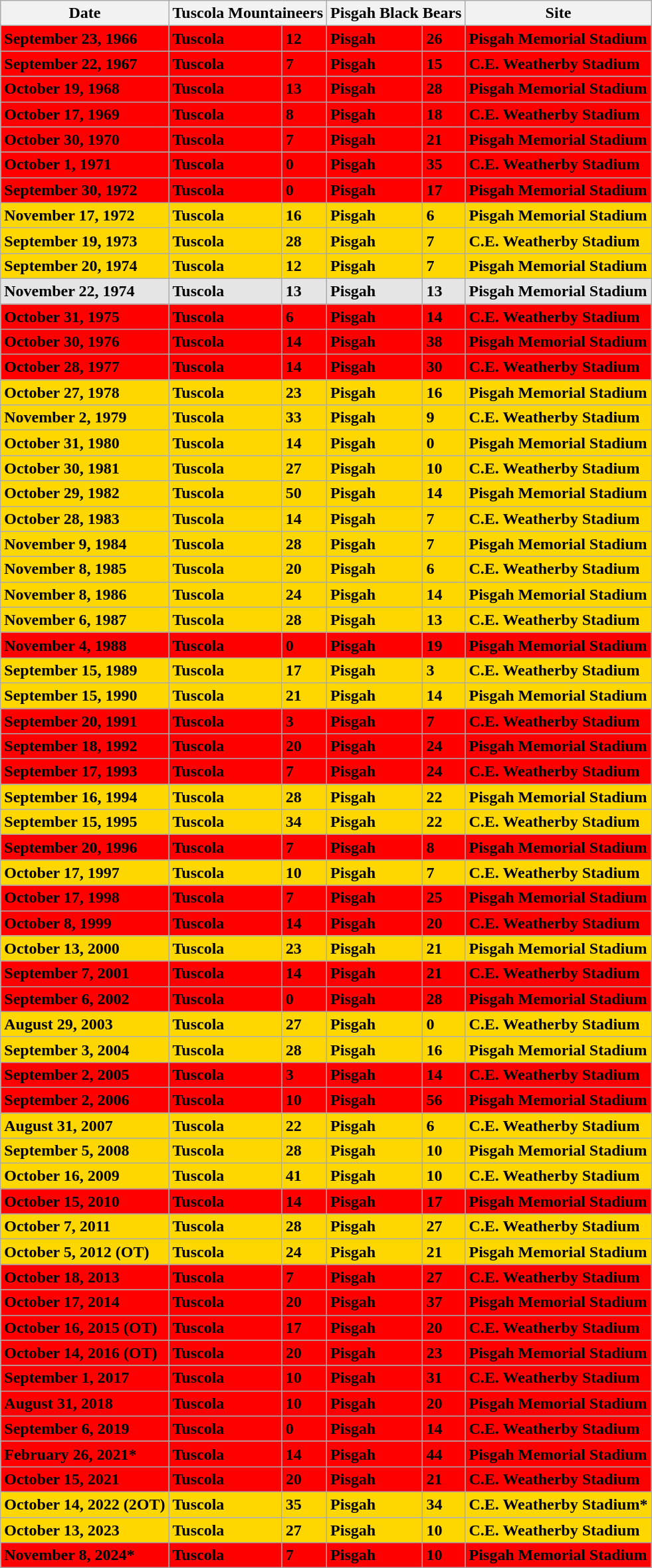<table class="wikitable">
<tr>
<th>Date</th>
<th colspan="2">Tuscola Mountaineers</th>
<th colspan="2">Pisgah Black Bears</th>
<th>Site</th>
</tr>
<tr style="background-color:red">
<td><strong>September 23, 1966</strong></td>
<td><strong>Tuscola</strong></td>
<td><strong>12</strong></td>
<td><strong>Pisgah</strong></td>
<td><strong>26</strong></td>
<td><strong>Pisgah Memorial Stadium</strong></td>
</tr>
<tr style="background-color:red">
<td><strong>September 22, 1967</strong></td>
<td><strong>Tuscola</strong></td>
<td><strong>7</strong></td>
<td><strong>Pisgah</strong></td>
<td><strong>15</strong></td>
<td><strong>C.E. Weatherby Stadium</strong></td>
</tr>
<tr style="background-color:red">
<td><strong>October 19, 1968</strong></td>
<td><strong>Tuscola</strong></td>
<td><strong>13</strong></td>
<td><strong>Pisgah</strong></td>
<td><strong>28</strong></td>
<td><strong>Pisgah Memorial Stadium</strong></td>
</tr>
<tr style="background-color:red">
<td><strong>October 17, 1969</strong></td>
<td><strong>Tuscola</strong></td>
<td><strong>8</strong></td>
<td><strong>Pisgah</strong></td>
<td><strong>18</strong></td>
<td><strong>C.E. Weatherby Stadium</strong></td>
</tr>
<tr style="background-color:red">
<td><strong>October 30, 1970</strong></td>
<td><strong>Tuscola</strong></td>
<td><strong>7</strong></td>
<td><strong>Pisgah</strong></td>
<td><strong>21</strong></td>
<td><strong>Pisgah Memorial Stadium</strong></td>
</tr>
<tr style="background-color:red">
<td><strong>October 1, 1971</strong></td>
<td><strong>Tuscola</strong></td>
<td><strong>0</strong></td>
<td><strong>Pisgah</strong></td>
<td><strong>35</strong></td>
<td><strong>C.E. Weatherby Stadium</strong></td>
</tr>
<tr style="background-color:red">
<td><strong>September 30, 1972</strong></td>
<td><strong>Tuscola</strong></td>
<td><strong>0</strong></td>
<td><strong>Pisgah</strong></td>
<td><strong>17</strong></td>
<td><strong>Pisgah Memorial Stadium</strong></td>
</tr>
<tr style="background-color:#FFD700">
<td><strong>November 17, 1972</strong></td>
<td><strong>Tuscola</strong></td>
<td><strong>16</strong></td>
<td><strong>Pisgah</strong></td>
<td><strong>6</strong></td>
<td><strong>Pisgah Memorial Stadium</strong></td>
</tr>
<tr style="background-color:#FFD700">
<td><strong>September 19, 1973</strong></td>
<td><strong>Tuscola</strong></td>
<td><strong>28</strong></td>
<td><strong>Pisgah</strong></td>
<td><strong>7</strong></td>
<td><strong>C.E. Weatherby Stadium</strong></td>
</tr>
<tr style="background-color:#FFD700">
<td><strong>September 20, 1974</strong></td>
<td><strong>Tuscola</strong></td>
<td><strong>12</strong></td>
<td><strong>Pisgah</strong></td>
<td><strong>7</strong></td>
<td><strong>Pisgah Memorial Stadium</strong></td>
</tr>
<tr style="background-color:#e5e5e5">
<td><strong>November 22, 1974</strong></td>
<td><strong>Tuscola</strong></td>
<td><strong>13</strong></td>
<td><strong>Pisgah</strong></td>
<td><strong>13</strong></td>
<td><strong>Pisgah Memorial Stadium</strong></td>
</tr>
<tr style="background-color:red">
<td><strong>October 31, 1975</strong></td>
<td><strong>Tuscola</strong></td>
<td><strong>6</strong></td>
<td><strong>Pisgah</strong></td>
<td><strong>14</strong></td>
<td><strong>C.E. Weatherby Stadium</strong></td>
</tr>
<tr style="background-color:red">
<td><strong>October 30, 1976</strong></td>
<td><strong>Tuscola</strong></td>
<td><strong>14</strong></td>
<td><strong>Pisgah</strong></td>
<td><strong>38</strong></td>
<td><strong>Pisgah Memorial Stadium</strong></td>
</tr>
<tr style="background-color:red">
<td><strong>October 28, 1977</strong></td>
<td><strong>Tuscola</strong></td>
<td><strong>14</strong></td>
<td><strong>Pisgah</strong></td>
<td><strong>30</strong></td>
<td><strong>C.E. Weatherby Stadium</strong></td>
</tr>
<tr style="background-color:#FFD700">
<td><strong>October 27, 1978</strong></td>
<td><strong>Tuscola</strong></td>
<td><strong>23</strong></td>
<td><strong>Pisgah</strong></td>
<td><strong>16</strong></td>
<td><strong>Pisgah Memorial Stadium</strong></td>
</tr>
<tr style="background-color:#FFD700">
<td><strong>November 2, 1979</strong></td>
<td><strong>Tuscola</strong></td>
<td><strong>33</strong></td>
<td><strong>Pisgah</strong></td>
<td><strong>9</strong></td>
<td><strong>C.E. Weatherby Stadium</strong></td>
</tr>
<tr style="background-color:#FFD700">
<td><strong>October 31, 1980</strong></td>
<td><strong>Tuscola</strong></td>
<td><strong>14</strong></td>
<td><strong>Pisgah</strong></td>
<td><strong>0</strong></td>
<td><strong>Pisgah Memorial Stadium</strong></td>
</tr>
<tr style="background-color:#FFD700">
<td><strong>October 30, 1981</strong></td>
<td><strong>Tuscola</strong></td>
<td><strong>27</strong></td>
<td><strong>Pisgah</strong></td>
<td><strong>10</strong></td>
<td><strong>C.E. Weatherby Stadium</strong></td>
</tr>
<tr style="background-color:#FFD700">
<td><strong>October 29, 1982</strong></td>
<td><strong>Tuscola</strong></td>
<td><strong>50</strong></td>
<td><strong>Pisgah</strong></td>
<td><strong>14</strong></td>
<td><strong>Pisgah Memorial Stadium</strong></td>
</tr>
<tr style="background-color:#FFD700">
<td><strong>October 28, 1983</strong></td>
<td><strong>Tuscola</strong></td>
<td><strong>14</strong></td>
<td><strong>Pisgah</strong></td>
<td><strong>7</strong></td>
<td><strong>C.E. Weatherby Stadium</strong></td>
</tr>
<tr style="background-color:#FFD700">
<td><strong>November 9, 1984</strong></td>
<td><strong>Tuscola</strong></td>
<td><strong>28</strong></td>
<td><strong>Pisgah</strong></td>
<td><strong>7</strong></td>
<td><strong>Pisgah Memorial Stadium</strong></td>
</tr>
<tr style="background-color:#FFD700">
<td><strong>November 8, 1985</strong></td>
<td><strong>Tuscola</strong></td>
<td><strong>20</strong></td>
<td><strong>Pisgah</strong></td>
<td><strong>6</strong></td>
<td><strong>C.E. Weatherby Stadium</strong></td>
</tr>
<tr style="background-color:#FFD700">
<td><strong>November 8, 1986</strong></td>
<td><strong>Tuscola</strong></td>
<td><strong>24</strong></td>
<td><strong>Pisgah</strong></td>
<td><strong>14</strong></td>
<td><strong>Pisgah Memorial Stadium</strong></td>
</tr>
<tr style="background-color:#FFD700">
<td><strong>November 6, 1987</strong></td>
<td><strong>Tuscola</strong></td>
<td><strong>28</strong></td>
<td><strong>Pisgah</strong></td>
<td><strong>13</strong></td>
<td><strong>C.E. Weatherby Stadium</strong></td>
</tr>
<tr style="background-color:red">
<td><strong>November 4, 1988</strong></td>
<td><strong>Tuscola</strong></td>
<td><strong>0</strong></td>
<td><strong>Pisgah</strong></td>
<td><strong>19</strong></td>
<td><strong>Pisgah Memorial Stadium</strong></td>
</tr>
<tr style="background-color:#FFD700">
<td><strong>September 15, 1989</strong></td>
<td><strong>Tuscola</strong></td>
<td><strong>17</strong></td>
<td><strong>Pisgah</strong></td>
<td><strong>3</strong></td>
<td><strong>C.E. Weatherby Stadium</strong></td>
</tr>
<tr style="background-color:#FFD700">
<td><strong>September 15, 1990</strong></td>
<td><strong>Tuscola</strong></td>
<td><strong>21</strong></td>
<td><strong>Pisgah</strong></td>
<td><strong>14</strong></td>
<td><strong>Pisgah Memorial Stadium</strong></td>
</tr>
<tr style="background-color:red">
<td><strong>September 20, 1991</strong></td>
<td><strong>Tuscola</strong></td>
<td><strong>3</strong></td>
<td><strong>Pisgah</strong></td>
<td><strong>7</strong></td>
<td><strong>C.E. Weatherby Stadium</strong></td>
</tr>
<tr style="background-color:red">
<td><strong>September 18, 1992</strong></td>
<td><strong>Tuscola</strong></td>
<td><strong>20</strong></td>
<td><strong>Pisgah</strong></td>
<td><strong>24</strong></td>
<td><strong>Pisgah Memorial Stadium</strong></td>
</tr>
<tr style="background-color:red">
<td><strong>September 17, 1993</strong></td>
<td><strong>Tuscola</strong></td>
<td><strong>7</strong></td>
<td><strong>Pisgah</strong></td>
<td><strong>24</strong></td>
<td><strong>C.E. Weatherby Stadium</strong></td>
</tr>
<tr style="background-color:#FFD700">
<td><strong>September 16, 1994</strong></td>
<td><strong>Tuscola</strong></td>
<td><strong>28</strong></td>
<td><strong>Pisgah</strong></td>
<td><strong>22</strong></td>
<td><strong>Pisgah Memorial Stadium</strong></td>
</tr>
<tr style="background-color:#FFD700">
<td><strong>September 15, 1995</strong></td>
<td><strong>Tuscola</strong></td>
<td><strong>34</strong></td>
<td><strong>Pisgah</strong></td>
<td><strong>22</strong></td>
<td><strong>C.E. Weatherby Stadium</strong></td>
</tr>
<tr style="background-color:red">
<td><strong>September 20, 1996</strong></td>
<td><strong>Tuscola</strong></td>
<td><strong>7</strong></td>
<td><strong>Pisgah</strong></td>
<td><strong>8</strong></td>
<td><strong>Pisgah Memorial Stadium</strong></td>
</tr>
<tr style="background-color:#FFD700">
<td><strong>October 17, 1997</strong></td>
<td><strong>Tuscola</strong></td>
<td><strong>10</strong></td>
<td><strong>Pisgah</strong></td>
<td><strong>7</strong></td>
<td><strong>C.E. Weatherby Stadium</strong></td>
</tr>
<tr style="background-color:red">
<td><strong>October 17, 1998</strong></td>
<td><strong>Tuscola</strong></td>
<td><strong>7</strong></td>
<td><strong>Pisgah</strong></td>
<td><strong>25</strong></td>
<td><strong>Pisgah Memorial Stadium</strong></td>
</tr>
<tr style="background-color:red">
<td><strong>October 8, 1999</strong></td>
<td><strong>Tuscola</strong></td>
<td><strong>14</strong></td>
<td><strong>Pisgah</strong></td>
<td><strong>20</strong></td>
<td><strong>C.E. Weatherby Stadium</strong></td>
</tr>
<tr style="background-color:#FFD700">
<td><strong>October 13, 2000</strong></td>
<td><strong>Tuscola</strong></td>
<td><strong>23</strong></td>
<td><strong>Pisgah</strong></td>
<td><strong>21</strong></td>
<td><strong>Pisgah Memorial Stadium</strong></td>
</tr>
<tr style="background-color:red">
<td><strong>September 7, 2001</strong></td>
<td><strong>Tuscola</strong></td>
<td><strong>14</strong></td>
<td><strong>Pisgah</strong></td>
<td><strong>21</strong></td>
<td><strong>C.E. Weatherby Stadium</strong></td>
</tr>
<tr style="background-color:red">
<td><strong>September 6, 2002</strong></td>
<td><strong>Tuscola</strong></td>
<td><strong>0</strong></td>
<td><strong>Pisgah</strong></td>
<td><strong>28</strong></td>
<td><strong>Pisgah Memorial Stadium</strong></td>
</tr>
<tr style="background-color:#FFD700">
<td><strong>August 29, 2003</strong></td>
<td><strong>Tuscola</strong></td>
<td><strong>27</strong></td>
<td><strong>Pisgah</strong></td>
<td><strong>0</strong></td>
<td><strong>C.E. Weatherby Stadium</strong></td>
</tr>
<tr style="background-color:#FFD700">
<td><strong>September 3, 2004</strong></td>
<td><strong>Tuscola</strong></td>
<td><strong>28</strong></td>
<td><strong>Pisgah</strong></td>
<td><strong>16</strong></td>
<td><strong>Pisgah Memorial Stadium</strong></td>
</tr>
<tr style="background-color:red">
<td><strong>September 2, 2005</strong></td>
<td><strong>Tuscola</strong></td>
<td><strong>3</strong></td>
<td><strong>Pisgah</strong></td>
<td><strong>14</strong></td>
<td><strong>C.E. Weatherby Stadium</strong></td>
</tr>
<tr style="background-color:red">
<td><strong>September 2, 2006</strong></td>
<td><strong>Tuscola</strong></td>
<td><strong>10</strong></td>
<td><strong>Pisgah</strong></td>
<td><strong>56</strong></td>
<td><strong>Pisgah Memorial Stadium</strong></td>
</tr>
<tr style="background-color:#FFD700">
<td><strong>August 31, 2007</strong></td>
<td><strong>Tuscola</strong></td>
<td><strong>22</strong></td>
<td><strong>Pisgah</strong></td>
<td><strong>6</strong></td>
<td><strong>C.E. Weatherby Stadium</strong></td>
</tr>
<tr style="background-color:#FFD700">
<td><strong>September 5, 2008</strong></td>
<td><strong>Tuscola</strong></td>
<td><strong>28</strong></td>
<td><strong>Pisgah</strong></td>
<td><strong>10</strong></td>
<td><strong>Pisgah Memorial Stadium</strong></td>
</tr>
<tr style="background-color:#FFD700">
<td><strong>October 16, 2009</strong></td>
<td><strong>Tuscola</strong></td>
<td><strong>41</strong></td>
<td><strong>Pisgah</strong></td>
<td><strong>10</strong></td>
<td><strong>C.E. Weatherby Stadium</strong></td>
</tr>
<tr style="background-color:red">
<td><strong>October 15, 2010</strong></td>
<td><strong>Tuscola</strong></td>
<td><strong>14</strong></td>
<td><strong>Pisgah</strong></td>
<td><strong>17</strong></td>
<td><strong>Pisgah Memorial Stadium</strong></td>
</tr>
<tr style="background-color:#FFD700">
<td><strong>October 7, 2011</strong></td>
<td><strong>Tuscola</strong></td>
<td><strong>28</strong></td>
<td><strong>Pisgah</strong></td>
<td><strong>27</strong></td>
<td><strong>C.E. Weatherby Stadium</strong></td>
</tr>
<tr style="background-color:#FFD700">
<td><strong>October 5, 2012 (OT)</strong></td>
<td><strong>Tuscola</strong></td>
<td><strong>24</strong></td>
<td><strong>Pisgah</strong></td>
<td><strong>21</strong></td>
<td><strong>Pisgah Memorial Stadium</strong></td>
</tr>
<tr style="background-color:red">
<td><strong>October 18, 2013</strong></td>
<td><strong>Tuscola</strong></td>
<td><strong>7</strong></td>
<td><strong>Pisgah</strong></td>
<td><strong>27</strong></td>
<td><strong>C.E. Weatherby Stadium</strong></td>
</tr>
<tr style="background-color:red">
<td><strong>October 17, 2014</strong></td>
<td><strong>Tuscola</strong></td>
<td><strong>20</strong></td>
<td><strong>Pisgah</strong></td>
<td><strong>37</strong></td>
<td><strong>Pisgah Memorial Stadium</strong></td>
</tr>
<tr style="background-color:red">
<td><strong>October 16, 2015 (OT)</strong></td>
<td><strong>Tuscola</strong></td>
<td><strong>17</strong></td>
<td><strong>Pisgah</strong></td>
<td><strong>20 </strong></td>
<td><strong> C.E. Weatherby Stadium</strong></td>
</tr>
<tr style="background-color:red">
<td><strong>October 14, 2016 (OT)</strong></td>
<td><strong>Tuscola</strong></td>
<td><strong>20</strong></td>
<td><strong>Pisgah</strong></td>
<td><strong>23</strong></td>
<td><strong>Pisgah Memorial Stadium</strong></td>
</tr>
<tr style="background-color:red">
<td><strong>September 1, 2017</strong></td>
<td><strong>Tuscola</strong></td>
<td><strong>10</strong></td>
<td><strong>Pisgah</strong></td>
<td><strong>31</strong></td>
<td><strong>C.E. Weatherby Stadium</strong></td>
</tr>
<tr style="background-color:red">
<td><strong>August 31, 2018</strong></td>
<td><strong>Tuscola</strong></td>
<td><strong>10</strong></td>
<td><strong>Pisgah</strong></td>
<td><strong>20</strong></td>
<td><strong>Pisgah Memorial Stadium</strong></td>
</tr>
<tr style="background-color:red">
<td><strong>September 6, 2019</strong></td>
<td><strong>Tuscola</strong></td>
<td><strong>0</strong></td>
<td><strong>Pisgah</strong></td>
<td><strong>14</strong></td>
<td><strong>C.E. Weatherby Stadium</strong></td>
</tr>
<tr style="background-color:red">
<td><strong>February 26, 2021*</strong></td>
<td><strong>Tuscola</strong></td>
<td><strong>14</strong></td>
<td><strong>Pisgah</strong></td>
<td><strong>44</strong></td>
<td><strong>Pisgah Memorial Stadium</strong></td>
</tr>
<tr style="background-color:red">
<td><strong>October 15, 2021</strong></td>
<td><strong>Tuscola</strong></td>
<td><strong>20</strong></td>
<td><strong>Pisgah</strong></td>
<td><strong>21</strong></td>
<td><strong>C.E. Weatherby Stadium</strong></td>
</tr>
<tr style="background-color:#FFD700">
<td><strong>October 14, 2022 (2OT)</strong></td>
<td><strong>Tuscola</strong></td>
<td><strong>35</strong></td>
<td><strong>Pisgah</strong></td>
<td><strong>34</strong></td>
<td><strong>C.E. Weatherby Stadium*</strong></td>
</tr>
<tr style="background-color:#FFD700">
<td><strong>October 13, 2023</strong></td>
<td><strong>Tuscola</strong></td>
<td><strong>27</strong></td>
<td><strong>Pisgah</strong></td>
<td><strong>10</strong></td>
<td><strong>C.E. Weatherby Stadium</strong></td>
</tr>
<tr style="background-color:red">
<td><strong>November 8, 2024*</strong></td>
<td><strong>Tuscola</strong></td>
<td><strong>7</strong></td>
<td><strong>Pisgah</strong></td>
<td><strong>10</strong></td>
<td><strong>Pisgah Memorial Stadium</strong></td>
</tr>
</table>
